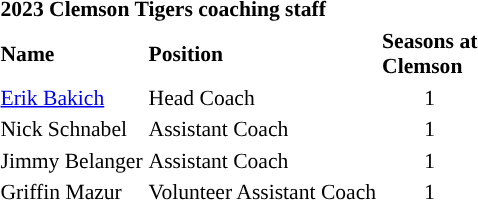<table class="toccolours" style="text-align: left; font-size:90%;">
<tr>
<th colspan="9">2023 Clemson Tigers coaching staff</th>
</tr>
<tr>
<th>Name</th>
<th>Position</th>
<th>Seasons at<br>Clemson</th>
</tr>
<tr>
<td><a href='#'>Erik Bakich</a></td>
<td>Head Coach</td>
<td align=center>1</td>
</tr>
<tr>
<td>Nick Schnabel</td>
<td>Assistant Coach</td>
<td align=center>1</td>
</tr>
<tr>
<td>Jimmy Belanger</td>
<td>Assistant Coach</td>
<td align=center>1</td>
</tr>
<tr>
<td>Griffin Mazur</td>
<td>Volunteer Assistant Coach</td>
<td align=center>1</td>
</tr>
</table>
